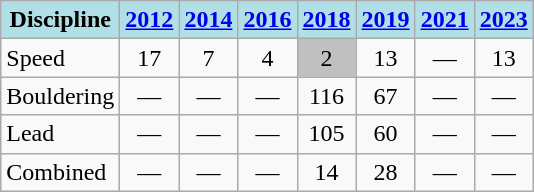<table class="wikitable" style="text-align: center;">
<tr>
<th style="background: #b0e0e6;">Discipline</th>
<th style="background: #b0e0e6;"><a href='#'>2012</a></th>
<th style="background: #b0e0e6;"><a href='#'>2014</a></th>
<th style="background: #b0e0e6;"><a href='#'>2016</a></th>
<th style="background: #b0e0e6;"><a href='#'>2018</a></th>
<th style="background: #b0e0e6;"><a href='#'>2019</a></th>
<th style="background: #b0e0e6;"><a href='#'>2021</a></th>
<th style="background: #b0e0e6;"><a href='#'>2023</a></th>
</tr>
<tr>
<td align="left">Speed</td>
<td>17</td>
<td>7</td>
<td>4</td>
<td style="background: silver">2</td>
<td>13</td>
<td>—</td>
<td>13</td>
</tr>
<tr>
<td align="left">Bouldering</td>
<td>—</td>
<td>—</td>
<td>—</td>
<td>116</td>
<td>67</td>
<td>—</td>
<td>—</td>
</tr>
<tr>
<td align="left">Lead</td>
<td>—</td>
<td>—</td>
<td>—</td>
<td>105</td>
<td>60</td>
<td>—</td>
<td>—</td>
</tr>
<tr>
<td align="left">Combined</td>
<td>—</td>
<td>—</td>
<td>—</td>
<td>14</td>
<td>28</td>
<td>—</td>
<td>—</td>
</tr>
</table>
